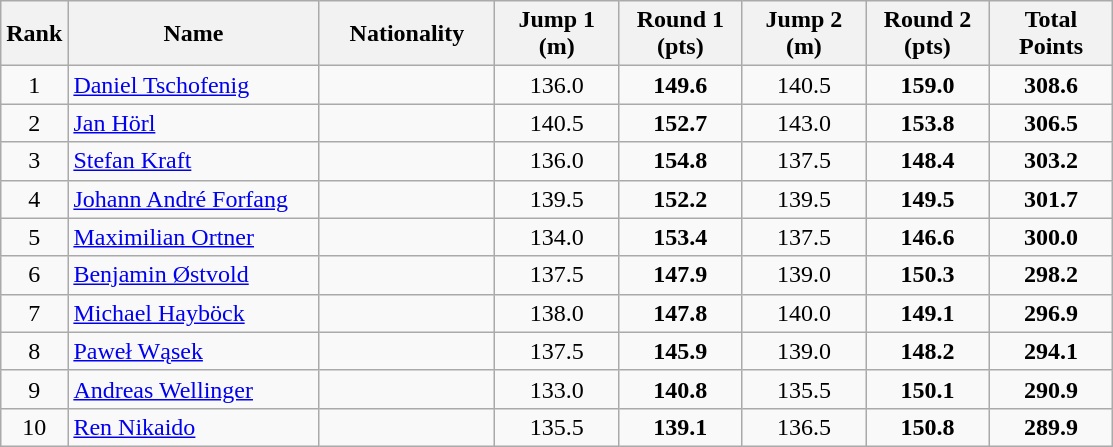<table class="wikitable sortable" style="text-align: center;">
<tr>
<th>Rank</th>
<th width=160>Name</th>
<th width=110>Nationality</th>
<th width=75>Jump 1 (m)</th>
<th width=75>Round 1 (pts)</th>
<th width=75>Jump 2 (m)</th>
<th width=75>Round 2 (pts)</th>
<th width=75>Total Points</th>
</tr>
<tr>
<td>1</td>
<td align=left><a href='#'>Daniel Tschofenig</a></td>
<td align="left"></td>
<td>136.0</td>
<td><strong>149.6</strong></td>
<td>140.5</td>
<td><strong>159.0</strong></td>
<td><strong>308.6</strong></td>
</tr>
<tr>
<td>2</td>
<td align=left><a href='#'>Jan Hörl</a></td>
<td align="left"></td>
<td>140.5</td>
<td><strong>152.7</strong></td>
<td>143.0</td>
<td><strong>153.8</strong></td>
<td><strong>306.5</strong></td>
</tr>
<tr>
<td>3</td>
<td align=left><a href='#'>Stefan Kraft</a></td>
<td align="left"></td>
<td>136.0</td>
<td><strong>154.8</strong></td>
<td>137.5</td>
<td><strong>148.4</strong></td>
<td><strong>303.2</strong></td>
</tr>
<tr>
<td>4</td>
<td align=left><a href='#'>Johann André Forfang</a></td>
<td align="left"></td>
<td>139.5</td>
<td><strong>152.2</strong></td>
<td>139.5</td>
<td><strong>149.5</strong></td>
<td><strong>301.7</strong></td>
</tr>
<tr>
<td>5</td>
<td align=left><a href='#'>Maximilian Ortner</a></td>
<td align="left"></td>
<td>134.0</td>
<td><strong>153.4</strong></td>
<td>137.5</td>
<td><strong>146.6</strong></td>
<td><strong>300.0</strong></td>
</tr>
<tr>
<td>6</td>
<td align=left><a href='#'>Benjamin Østvold</a></td>
<td align=left></td>
<td>137.5</td>
<td><strong>147.9</strong></td>
<td>139.0</td>
<td><strong>150.3</strong></td>
<td><strong>298.2</strong></td>
</tr>
<tr>
<td>7</td>
<td align=left><a href='#'>Michael Hayböck</a></td>
<td align="left"></td>
<td>138.0</td>
<td><strong>147.8</strong></td>
<td>140.0</td>
<td><strong>149.1</strong></td>
<td><strong>296.9</strong></td>
</tr>
<tr>
<td>8</td>
<td align=left><a href='#'>Paweł Wąsek</a></td>
<td align="left"></td>
<td>137.5</td>
<td><strong>145.9</strong></td>
<td>139.0</td>
<td><strong>148.2</strong></td>
<td><strong>294.1</strong></td>
</tr>
<tr>
<td>9</td>
<td align=left><a href='#'>Andreas Wellinger</a></td>
<td align="left"></td>
<td>133.0</td>
<td><strong>140.8</strong></td>
<td>135.5</td>
<td><strong>150.1</strong></td>
<td><strong>290.9</strong></td>
</tr>
<tr>
<td>10</td>
<td align=left><a href='#'>Ren Nikaido</a></td>
<td align="left"></td>
<td>135.5</td>
<td><strong>139.1</strong></td>
<td>136.5</td>
<td><strong>150.8</strong></td>
<td><strong>289.9</strong></td>
</tr>
</table>
